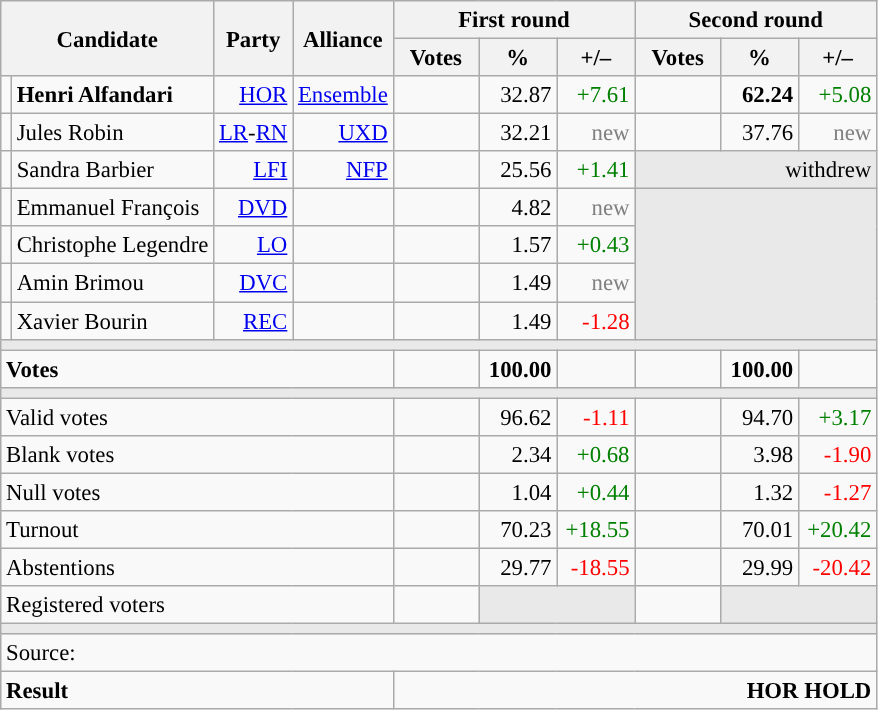<table class="wikitable" style="text-align:right;font-size:95%;">
<tr>
<th rowspan="2" colspan="2">Candidate</th>
<th colspan="1" rowspan="2">Party</th>
<th colspan="1" rowspan="2">Alliance</th>
<th colspan="3">First round</th>
<th colspan="3">Second round</th>
</tr>
<tr>
<th style="width:50px;">Votes</th>
<th style="width:45px;">%</th>
<th style="width:45px;">+/–</th>
<th style="width:50px;">Votes</th>
<th style="width:45px;">%</th>
<th style="width:45px;">+/–</th>
</tr>
<tr>
<td style="color:inherit;background:"></td>
<td style="text-align:left;"><strong>Henri Alfandari</strong></td>
<td><a href='#'>HOR</a></td>
<td><a href='#'>Ensemble</a></td>
<td></td>
<td>32.87</td>
<td style="color:green;">+7.61</td>
<td><strong></strong></td>
<td><strong>62.24</strong></td>
<td style="color:green;">+5.08</td>
</tr>
<tr>
<td style="color:inherit;background:"></td>
<td style="text-align:left;">Jules Robin</td>
<td><a href='#'>LR</a>-<a href='#'>RN</a></td>
<td><a href='#'>UXD</a></td>
<td></td>
<td>32.21</td>
<td style="color:grey;">new</td>
<td></td>
<td>37.76</td>
<td style="color:grey;">new</td>
</tr>
<tr>
<td style="color:inherit;background:"></td>
<td style="text-align:left;">Sandra Barbier</td>
<td><a href='#'>LFI</a></td>
<td><a href='#'>NFP</a></td>
<td></td>
<td>25.56</td>
<td style="color:green;">+1.41</td>
<td colspan="3" style="background:#E9E9E9;">withdrew</td>
</tr>
<tr>
<td style="color:inherit;background:"></td>
<td style="text-align:left;">Emmanuel François</td>
<td><a href='#'>DVD</a></td>
<td></td>
<td></td>
<td>4.82</td>
<td style="color:grey;">new</td>
<td colspan="3" rowspan="4" style="background:#E9E9E9;"></td>
</tr>
<tr>
<td style="color:inherit;background:"></td>
<td style="text-align:left;">Christophe Legendre</td>
<td><a href='#'>LO</a></td>
<td></td>
<td></td>
<td>1.57</td>
<td style="color:green;">+0.43</td>
</tr>
<tr>
<td style="color:inherit;background:"></td>
<td style="text-align:left;">Amin Brimou</td>
<td><a href='#'>DVC</a></td>
<td></td>
<td></td>
<td>1.49</td>
<td style="color:grey;">new</td>
</tr>
<tr>
<td style="color:inherit;background:"></td>
<td style="text-align:left;">Xavier Bourin</td>
<td><a href='#'>REC</a></td>
<td></td>
<td></td>
<td>1.49</td>
<td style="color:red;">-1.28</td>
</tr>
<tr>
<td colspan="10" style="background:#E9E9E9;"></td>
</tr>
<tr style="font-weight:bold;">
<td colspan="4" style="text-align:left;">Votes</td>
<td></td>
<td>100.00</td>
<td></td>
<td></td>
<td>100.00</td>
<td></td>
</tr>
<tr>
<td colspan="10" style="background:#E9E9E9;"></td>
</tr>
<tr>
<td colspan="4" style="text-align:left;">Valid votes</td>
<td></td>
<td>96.62</td>
<td style="color:red;">-1.11</td>
<td></td>
<td>94.70</td>
<td style="color:green;">+3.17</td>
</tr>
<tr>
<td colspan="4" style="text-align:left;">Blank votes</td>
<td></td>
<td>2.34</td>
<td style="color:green;">+0.68</td>
<td></td>
<td>3.98</td>
<td style="color:red;">-1.90</td>
</tr>
<tr>
<td colspan="4" style="text-align:left;">Null votes</td>
<td></td>
<td>1.04</td>
<td style="color:green;">+0.44</td>
<td></td>
<td>1.32</td>
<td style="color:red;">-1.27</td>
</tr>
<tr>
<td colspan="4" style="text-align:left;">Turnout</td>
<td></td>
<td>70.23</td>
<td style="color:green;">+18.55</td>
<td></td>
<td>70.01</td>
<td style="color:green;">+20.42</td>
</tr>
<tr>
<td colspan="4" style="text-align:left;">Abstentions</td>
<td></td>
<td>29.77</td>
<td style="color:red;">-18.55</td>
<td></td>
<td>29.99</td>
<td style="color:red;">-20.42</td>
</tr>
<tr>
<td colspan="4" style="text-align:left;">Registered voters</td>
<td></td>
<td colspan="2" style="background:#E9E9E9;"></td>
<td></td>
<td colspan="2" style="background:#E9E9E9;"></td>
</tr>
<tr>
<td colspan="10" style="background:#E9E9E9;"></td>
</tr>
<tr>
<td colspan="10" style="text-align:left;">Source: </td>
</tr>
<tr style="font-weight:bold">
<td colspan="4" style="text-align:left;">Result</td>
<td colspan="6" style="background-color:">HOR HOLD</td>
</tr>
</table>
